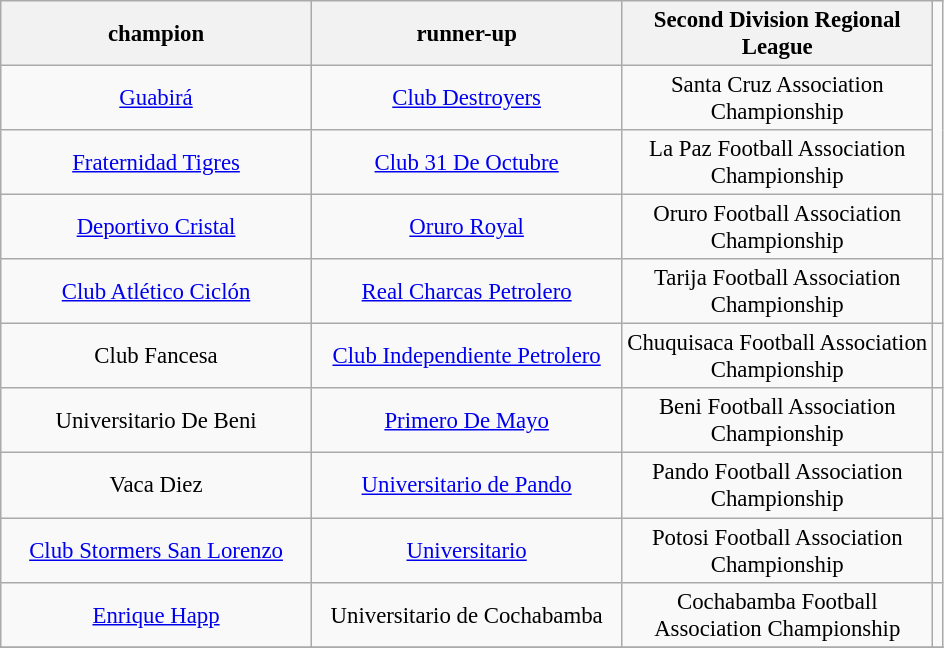<table class="wikitable sortable"  style="font-size:95%; text-align:center;">
<tr>
<th width="200">champion</th>
<th width="200">runner-up</th>
<th width="200">Second Division Regional League</th>
</tr>
<tr>
<td><a href='#'>Guabirá</a></td>
<td><a href='#'>Club Destroyers</a></td>
<td>Santa Cruz Association Championship</td>
</tr>
<tr>
<td><a href='#'>Fraternidad Tigres</a></td>
<td><a href='#'>Club 31 De Octubre</a></td>
<td>La Paz Football Association Championship</td>
</tr>
<tr>
<td><a href='#'>Deportivo Cristal</a></td>
<td><a href='#'>Oruro Royal</a></td>
<td>Oruro Football Association Championship</td>
<td></td>
</tr>
<tr>
<td><a href='#'>Club Atlético Ciclón</a></td>
<td><a href='#'>Real Charcas Petrolero</a></td>
<td>Tarija Football Association Championship</td>
<td></td>
</tr>
<tr>
<td>Club Fancesa</td>
<td><a href='#'>Club Independiente Petrolero</a></td>
<td>Chuquisaca Football Association Championship</td>
<td></td>
</tr>
<tr>
<td>Universitario De Beni</td>
<td><a href='#'>Primero De Mayo</a></td>
<td>Beni Football Association Championship</td>
<td></td>
</tr>
<tr>
<td>Vaca Diez</td>
<td><a href='#'>Universitario de Pando</a></td>
<td>Pando Football Association Championship</td>
<td></td>
</tr>
<tr>
<td><a href='#'>Club Stormers San Lorenzo</a></td>
<td><a href='#'>Universitario</a></td>
<td>Potosi Football Association Championship</td>
<td></td>
</tr>
<tr>
<td><a href='#'>Enrique Happ</a></td>
<td>Universitario de Cochabamba</td>
<td>Cochabamba Football Association Championship</td>
<td></td>
</tr>
<tr>
</tr>
</table>
